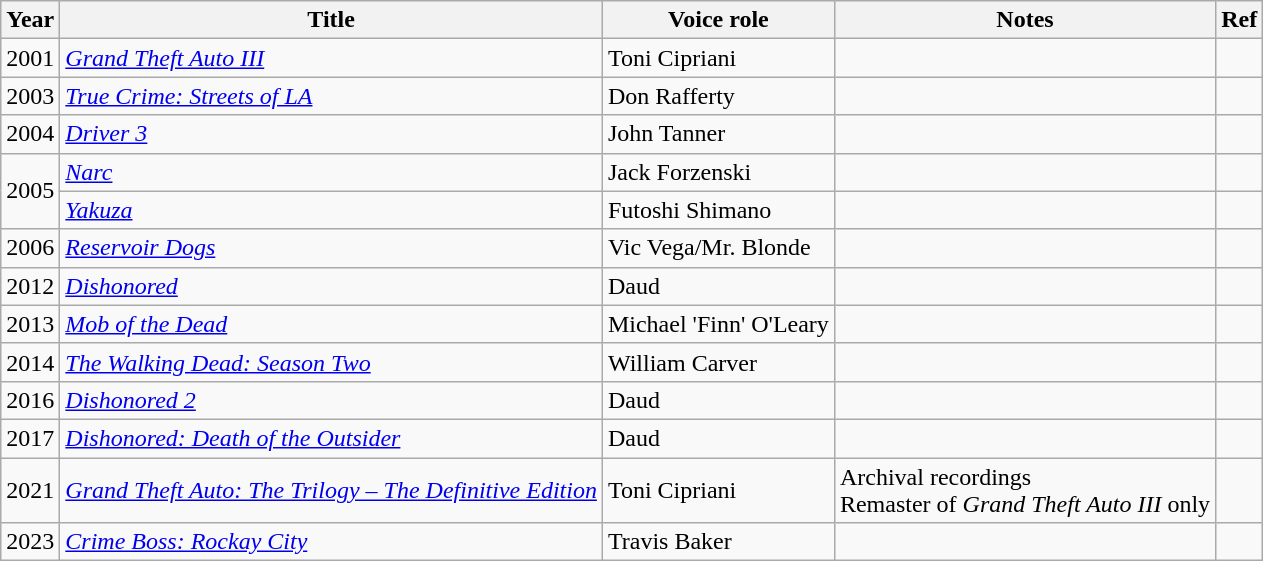<table class="wikitable sortable">
<tr>
<th>Year</th>
<th>Title</th>
<th>Voice role</th>
<th>Notes</th>
<th>Ref</th>
</tr>
<tr>
<td>2001</td>
<td><em><a href='#'>Grand Theft Auto III</a></em></td>
<td>Toni Cipriani</td>
<td></td>
<td></td>
</tr>
<tr>
<td>2003</td>
<td><em><a href='#'>True Crime: Streets of LA</a></em></td>
<td>Don Rafferty</td>
<td></td>
<td></td>
</tr>
<tr>
<td>2004</td>
<td><em><a href='#'>Driver 3</a></em></td>
<td>John Tanner</td>
<td></td>
<td></td>
</tr>
<tr>
<td rowspan="2">2005</td>
<td><em><a href='#'>Narc</a></em></td>
<td>Jack Forzenski</td>
<td></td>
<td></td>
</tr>
<tr>
<td><em><a href='#'>Yakuza</a></em></td>
<td>Futoshi Shimano</td>
<td></td>
<td></td>
</tr>
<tr>
<td>2006</td>
<td><em><a href='#'>Reservoir Dogs</a></em></td>
<td>Vic Vega/Mr. Blonde</td>
<td></td>
<td></td>
</tr>
<tr>
<td>2012</td>
<td><em><a href='#'>Dishonored</a></em></td>
<td>Daud</td>
<td></td>
<td></td>
</tr>
<tr>
<td>2013</td>
<td><em><a href='#'>Mob of the Dead</a></em></td>
<td>Michael 'Finn' O'Leary</td>
<td></td>
<td></td>
</tr>
<tr>
<td>2014</td>
<td data-sort-value="Walking Dead: Season Two, The"><em><a href='#'>The Walking Dead: Season Two</a></em></td>
<td>William Carver</td>
<td></td>
<td></td>
</tr>
<tr>
<td>2016</td>
<td><em><a href='#'>Dishonored 2</a></em></td>
<td>Daud</td>
<td></td>
<td></td>
</tr>
<tr>
<td>2017</td>
<td><em><a href='#'>Dishonored: Death of the Outsider</a></em></td>
<td>Daud</td>
<td></td>
<td></td>
</tr>
<tr>
<td>2021</td>
<td><em><a href='#'>Grand Theft Auto: The Trilogy – The Definitive Edition</a></em></td>
<td>Toni Cipriani</td>
<td>Archival recordings<br>Remaster of <em>Grand Theft Auto III</em> only</td>
<td></td>
</tr>
<tr>
<td>2023</td>
<td><em><a href='#'>Crime Boss: Rockay City</a></em></td>
<td>Travis Baker</td>
<td></td>
<td></td>
</tr>
</table>
